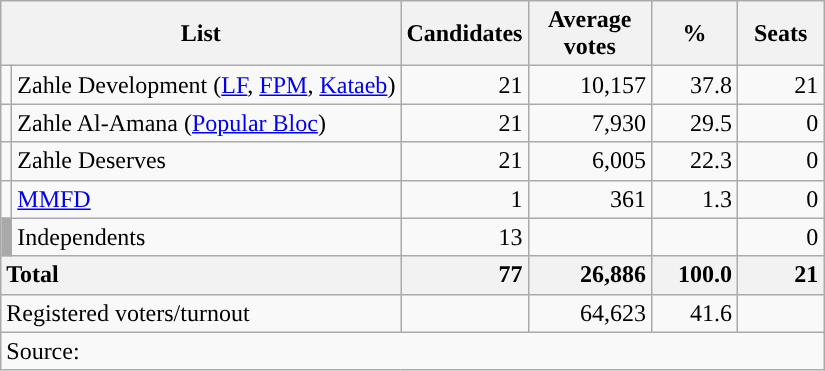<table class="wikitable sortable" style="text-align:right">
<tr>
<th colspan="2" scope="col">List</th>
<th>Candidates</th>
<th scope="col">Average votes</th>
<th scope="col">%</th>
<th scope="col">Seats</th>
</tr>
<tr>
<td rowspan="1" style="background-color:"></td>
<td style="text-align:left;">Zahle Development (<a href='#'>LF</a>, <a href='#'>FPM</a>, <a href='#'>Kataeb</a>)</td>
<td>21</td>
<td>10,157</td>
<td>37.8</td>
<td>21</td>
</tr>
<tr>
<td rowspan="1" style="background-color:"></td>
<td style="text-align:left;">Zahle Al-Amana (<a href='#'>Popular Bloc</a>)</td>
<td>21</td>
<td>7,930</td>
<td>29.5</td>
<td>0</td>
</tr>
<tr>
<td rowspan="1" style="background-color:"></td>
<td style="text-align:left;">Zahle Deserves</td>
<td>21</td>
<td>6,005</td>
<td>22.3</td>
<td>0</td>
</tr>
<tr>
<td rowspan="1" style="background-color:"></td>
<td style="text-align:left;"><a href='#'>MMFD</a></td>
<td>1</td>
<td>361</td>
<td>1.3</td>
<td>0</td>
</tr>
<tr>
<td rowspan="1" style="background-color:darkgrey"></td>
<td style="text-align:left;">Independents</td>
<td>13</td>
<td></td>
<td></td>
<td>0</td>
</tr>
<tr>
<th colspan="2" style="text-align:left;width:200px">Total</th>
<th style="text-align:right;width:50px">77</th>
<th style="text-align:right;width:75px">26,886</th>
<th style="text-align:right;width:50px">100.0</th>
<th style="text-align:right;width:50px">21</th>
</tr>
<tr>
<td colspan="2" style="text-align:left;width:200px">Registered voters/turnout</td>
<td></td>
<td style="text-align:right;width:75px">64,623</td>
<td style="text-align:right;width:50px">41.6</td>
<td style="text-align:right;width:50px"></td>
</tr>
<tr>
<td colspan="6" style="text-align:left;">Source: </td>
</tr>
</table>
